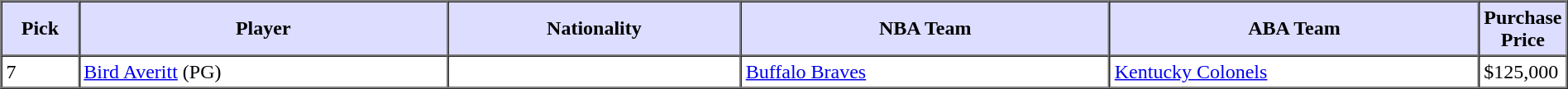<table border="1" cellpadding="3" cellspacing="0">
<tr>
<th bgcolor="#DDDDFF" width="5%">Pick</th>
<th bgcolor="#DDDDFF" width="24%">Player</th>
<th bgcolor="#DDDDFF" width="19%">Nationality</th>
<th bgcolor="#DDDDFF" width="24%">NBA Team</th>
<th bgcolor="#DDDDFF" width="24%">ABA Team</th>
<th bgcolor="#DDDDFF" width="24%">Purchase Price</th>
</tr>
<tr>
<td>7</td>
<td><a href='#'>Bird Averitt</a> (PG)</td>
<td></td>
<td><a href='#'>Buffalo Braves</a></td>
<td><a href='#'>Kentucky Colonels</a></td>
<td>$125,000</td>
</tr>
<tr>
</tr>
</table>
